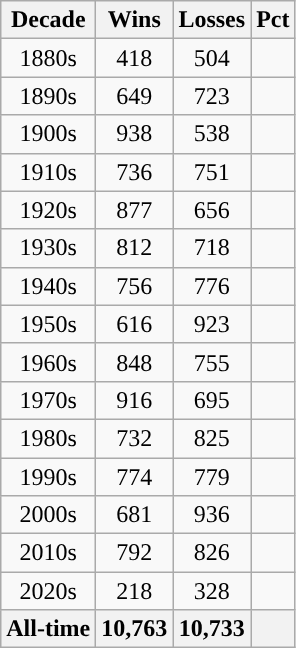<table class="wikitable" style="text-align:center">
<tr>
<th style="text-align:center; ">Decade</th>
<th style="text-align:center; ">Wins</th>
<th style="text-align:center; ">Losses</th>
<th style="text-align:center; ">Pct</th>
</tr>
<tr>
<td>1880s</td>
<td>418</td>
<td>504</td>
<td></td>
</tr>
<tr>
<td>1890s</td>
<td>649</td>
<td>723</td>
<td></td>
</tr>
<tr>
<td>1900s</td>
<td>938</td>
<td>538</td>
<td></td>
</tr>
<tr>
<td>1910s</td>
<td>736</td>
<td>751</td>
<td></td>
</tr>
<tr>
<td>1920s</td>
<td>877</td>
<td>656</td>
<td></td>
</tr>
<tr>
<td>1930s</td>
<td>812</td>
<td>718</td>
<td></td>
</tr>
<tr>
<td>1940s</td>
<td>756</td>
<td>776</td>
<td></td>
</tr>
<tr>
<td>1950s</td>
<td>616</td>
<td>923</td>
<td></td>
</tr>
<tr>
<td>1960s</td>
<td>848</td>
<td>755</td>
<td></td>
</tr>
<tr>
<td>1970s</td>
<td>916</td>
<td>695</td>
<td></td>
</tr>
<tr>
<td>1980s</td>
<td>732</td>
<td>825</td>
<td></td>
</tr>
<tr>
<td>1990s</td>
<td>774</td>
<td>779</td>
<td></td>
</tr>
<tr>
<td>2000s</td>
<td>681</td>
<td>936</td>
<td></td>
</tr>
<tr>
<td>2010s</td>
<td>792</td>
<td>826</td>
<td></td>
</tr>
<tr>
<td>2020s</td>
<td>218</td>
<td>328</td>
<td></td>
</tr>
<tr style="background:#f0f0f0; font-weight:bold">
<th style="text-align:center; ">All-time</th>
<th style="text-align:center; ">10,763</th>
<th style="text-align:center; ">10,733</th>
<th style="text-align:center; "></th>
</tr>
</table>
